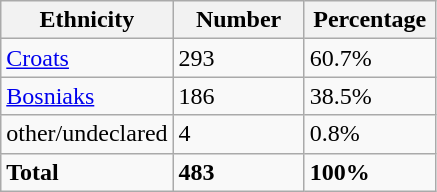<table class="wikitable">
<tr>
<th width="100px">Ethnicity</th>
<th width="80px">Number</th>
<th width="80px">Percentage</th>
</tr>
<tr>
<td><a href='#'>Croats</a></td>
<td>293</td>
<td>60.7%</td>
</tr>
<tr>
<td><a href='#'>Bosniaks</a></td>
<td>186</td>
<td>38.5%</td>
</tr>
<tr>
<td>other/undeclared</td>
<td>4</td>
<td>0.8%</td>
</tr>
<tr>
<td><strong>Total</strong></td>
<td><strong>483</strong></td>
<td><strong>100%</strong></td>
</tr>
</table>
